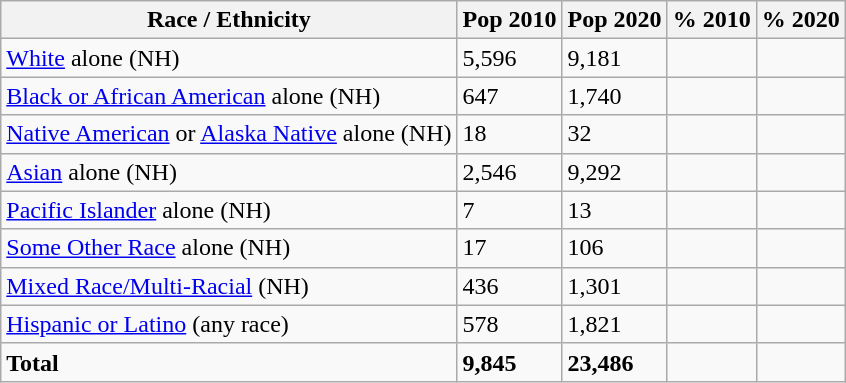<table class="wikitable">
<tr>
<th>Race / Ethnicity</th>
<th>Pop 2010</th>
<th>Pop 2020</th>
<th>% 2010</th>
<th>% 2020</th>
</tr>
<tr>
<td><a href='#'>White</a> alone (NH)</td>
<td>5,596</td>
<td>9,181</td>
<td></td>
<td></td>
</tr>
<tr>
<td><a href='#'>Black or African American</a> alone (NH)</td>
<td>647</td>
<td>1,740</td>
<td></td>
<td></td>
</tr>
<tr>
<td><a href='#'>Native American</a> or <a href='#'>Alaska Native</a> alone (NH)</td>
<td>18</td>
<td>32</td>
<td></td>
<td></td>
</tr>
<tr>
<td><a href='#'>Asian</a> alone (NH)</td>
<td>2,546</td>
<td>9,292</td>
<td></td>
<td></td>
</tr>
<tr>
<td><a href='#'>Pacific Islander</a> alone (NH)</td>
<td>7</td>
<td>13</td>
<td></td>
<td></td>
</tr>
<tr>
<td><a href='#'>Some Other Race</a> alone (NH)</td>
<td>17</td>
<td>106</td>
<td></td>
<td></td>
</tr>
<tr>
<td><a href='#'>Mixed Race/Multi-Racial</a> (NH)</td>
<td>436</td>
<td>1,301</td>
<td></td>
<td></td>
</tr>
<tr>
<td><a href='#'>Hispanic or Latino</a> (any race)</td>
<td>578</td>
<td>1,821</td>
<td></td>
<td></td>
</tr>
<tr>
<td><strong>Total</strong></td>
<td><strong>9,845</strong></td>
<td><strong>23,486</strong></td>
<td><strong></strong></td>
<td><strong></strong></td>
</tr>
</table>
